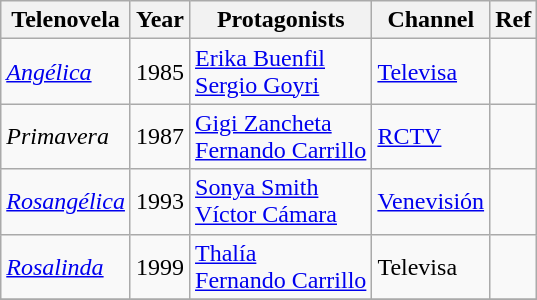<table class="wikitable sortable">
<tr>
<th>Telenovela</th>
<th>Year</th>
<th>Protagonists</th>
<th>Channel</th>
<th>Ref</th>
</tr>
<tr>
<td><em><a href='#'>Angélica</a></em></td>
<td>1985</td>
<td><a href='#'>Erika Buenfil</a><br><a href='#'>Sergio Goyri</a></td>
<td><a href='#'>Televisa</a></td>
<td></td>
</tr>
<tr>
<td><em>Primavera</em></td>
<td>1987</td>
<td><a href='#'>Gigi Zancheta</a><br><a href='#'>Fernando Carrillo</a></td>
<td><a href='#'>RCTV</a></td>
<td></td>
</tr>
<tr>
<td><em><a href='#'>Rosangélica</a></em></td>
<td>1993</td>
<td><a href='#'>Sonya Smith</a><br><a href='#'>Víctor Cámara</a></td>
<td><a href='#'>Venevisión</a></td>
<td></td>
</tr>
<tr>
<td><em><a href='#'>Rosalinda</a></em></td>
<td>1999</td>
<td><a href='#'>Thalía</a><br><a href='#'>Fernando Carrillo</a></td>
<td>Televisa</td>
<td></td>
</tr>
<tr>
</tr>
</table>
